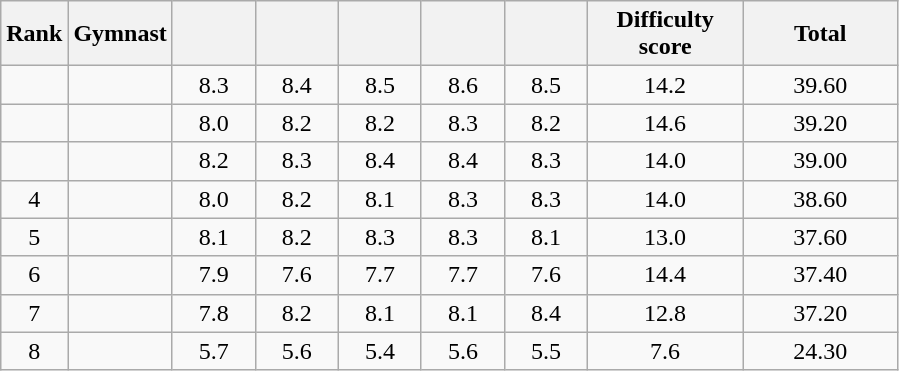<table class="wikitable" style="text-align:center">
<tr>
<th>Rank</th>
<th>Gymnast</th>
<th style="vertical-align:bottom; width:3em"></th>
<th style="vertical-align:bottom; width:3em"></th>
<th style="vertical-align:bottom; width:3em"></th>
<th style="vertical-align:bottom; width:3em"></th>
<th style="vertical-align:bottom; width:3em"></th>
<th style="width:6em">Difficulty<br>score</th>
<th style="width:6em">Total</th>
</tr>
<tr>
<td></td>
<td align=left></td>
<td>8.3</td>
<td>8.4</td>
<td>8.5</td>
<td>8.6</td>
<td>8.5</td>
<td>14.2</td>
<td>39.60</td>
</tr>
<tr>
<td></td>
<td align=left></td>
<td>8.0</td>
<td>8.2</td>
<td>8.2</td>
<td>8.3</td>
<td>8.2</td>
<td>14.6</td>
<td>39.20</td>
</tr>
<tr>
<td></td>
<td align=left></td>
<td>8.2</td>
<td>8.3</td>
<td>8.4</td>
<td>8.4</td>
<td>8.3</td>
<td>14.0</td>
<td>39.00</td>
</tr>
<tr>
<td>4</td>
<td align=left></td>
<td>8.0</td>
<td>8.2</td>
<td>8.1</td>
<td>8.3</td>
<td>8.3</td>
<td>14.0</td>
<td>38.60</td>
</tr>
<tr>
<td>5</td>
<td align=left></td>
<td>8.1</td>
<td>8.2</td>
<td>8.3</td>
<td>8.3</td>
<td>8.1</td>
<td>13.0</td>
<td>37.60</td>
</tr>
<tr>
<td>6</td>
<td align=left></td>
<td>7.9</td>
<td>7.6</td>
<td>7.7</td>
<td>7.7</td>
<td>7.6</td>
<td>14.4</td>
<td>37.40</td>
</tr>
<tr>
<td>7</td>
<td align=left></td>
<td>7.8</td>
<td>8.2</td>
<td>8.1</td>
<td>8.1</td>
<td>8.4</td>
<td>12.8</td>
<td>37.20</td>
</tr>
<tr>
<td>8</td>
<td align=left></td>
<td>5.7</td>
<td>5.6</td>
<td>5.4</td>
<td>5.6</td>
<td>5.5</td>
<td>7.6</td>
<td>24.30</td>
</tr>
</table>
